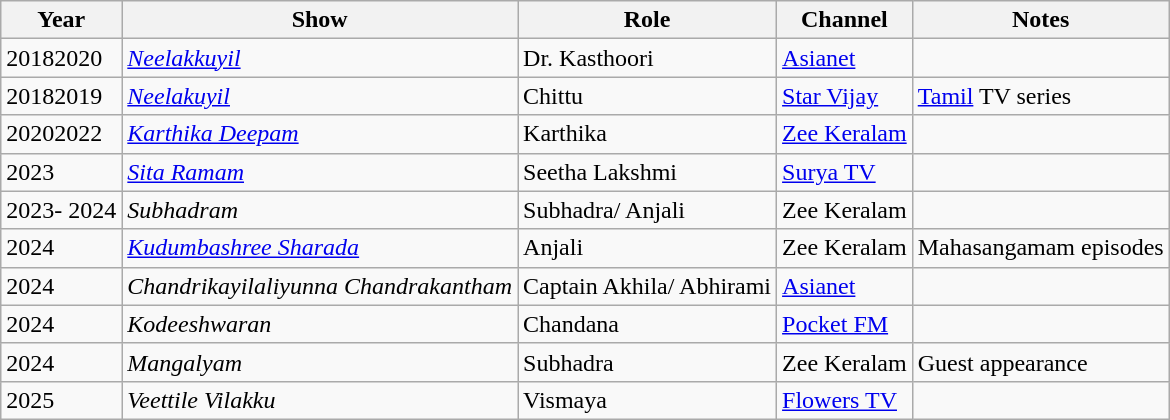<table class="wikitable sortable">
<tr>
<th scope="col">Year</th>
<th scope="col">Show</th>
<th scope="col">Role</th>
<th scope="col">Channel</th>
<th scope="col" class="unsortable">Notes</th>
</tr>
<tr>
<td>20182020</td>
<td><em><a href='#'>Neelakkuyil</a></em></td>
<td>Dr. Kasthoori</td>
<td><a href='#'>Asianet</a></td>
<td></td>
</tr>
<tr>
<td>20182019</td>
<td><em><a href='#'>Neelakuyil</a></em></td>
<td>Chittu</td>
<td><a href='#'>Star Vijay</a></td>
<td><a href='#'>Tamil</a> TV series</td>
</tr>
<tr>
<td>20202022</td>
<td><em><a href='#'>Karthika Deepam</a></em></td>
<td>Karthika</td>
<td><a href='#'>Zee Keralam</a></td>
<td></td>
</tr>
<tr>
<td>2023</td>
<td><em><a href='#'>Sita Ramam</a></em></td>
<td>Seetha Lakshmi</td>
<td><a href='#'>Surya TV</a></td>
<td></td>
</tr>
<tr>
<td>2023- 2024</td>
<td><em>Subhadram</em></td>
<td>Subhadra/ Anjali</td>
<td>Zee Keralam</td>
<td></td>
</tr>
<tr>
<td>2024</td>
<td><em><a href='#'>Kudumbashree Sharada</a></em></td>
<td>Anjali</td>
<td>Zee Keralam</td>
<td>Mahasangamam episodes</td>
</tr>
<tr>
<td>2024</td>
<td><em>Chandrikayilaliyunna Chandrakantham</em></td>
<td>Captain Akhila/ Abhirami</td>
<td><a href='#'>Asianet</a></td>
<td></td>
</tr>
<tr>
<td>2024</td>
<td><em>Kodeeshwaran</em></td>
<td>Chandana</td>
<td><a href='#'>Pocket FM</a></td>
<td></td>
</tr>
<tr>
<td>2024</td>
<td><em>Mangalyam</em></td>
<td>Subhadra</td>
<td>Zee Keralam</td>
<td>Guest appearance</td>
</tr>
<tr>
<td>2025</td>
<td><em>Veettile Vilakku</em></td>
<td>Vismaya</td>
<td><a href='#'>Flowers TV</a></td>
<td></td>
</tr>
</table>
